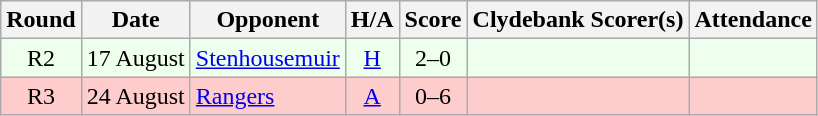<table class="wikitable" style="text-align:center">
<tr>
<th>Round</th>
<th>Date</th>
<th>Opponent</th>
<th>H/A</th>
<th>Score</th>
<th>Clydebank Scorer(s)</th>
<th>Attendance</th>
</tr>
<tr bgcolor=#EEFFEE>
<td>R2</td>
<td align=left>17 August</td>
<td align=left><a href='#'>Stenhousemuir</a></td>
<td><a href='#'>H</a></td>
<td>2–0</td>
<td align=left></td>
<td></td>
</tr>
<tr bgcolor=#FFCCCC>
<td>R3</td>
<td align=left>24 August</td>
<td align=left><a href='#'>Rangers</a></td>
<td><a href='#'>A</a></td>
<td>0–6</td>
<td align=left></td>
<td></td>
</tr>
</table>
